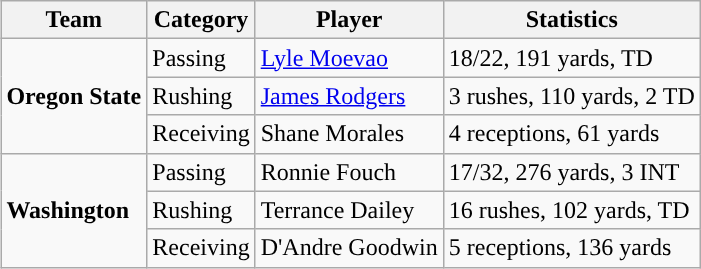<table class="wikitable" style="float: right;">
<tr>
<th>Team</th>
<th>Category</th>
<th>Player</th>
<th>Statistics</th>
</tr>
<tr>
<td rowspan=3><strong>Oregon State</strong></td>
<td>Passing</td>
<td><a href='#'>Lyle Moevao</a></td>
<td>18/22, 191 yards, TD</td>
</tr>
<tr>
<td>Rushing</td>
<td><a href='#'>James Rodgers</a></td>
<td>3 rushes, 110 yards, 2 TD</td>
</tr>
<tr>
<td>Receiving</td>
<td>Shane Morales</td>
<td>4 receptions, 61 yards</td>
</tr>
<tr>
<td rowspan=3><strong>Washington</strong></td>
<td>Passing</td>
<td>Ronnie Fouch</td>
<td>17/32, 276 yards, 3 INT</td>
</tr>
<tr>
<td>Rushing</td>
<td>Terrance Dailey</td>
<td>16 rushes, 102 yards, TD</td>
</tr>
<tr>
<td>Receiving</td>
<td>D'Andre Goodwin</td>
<td>5 receptions, 136 yards</td>
</tr>
</table>
